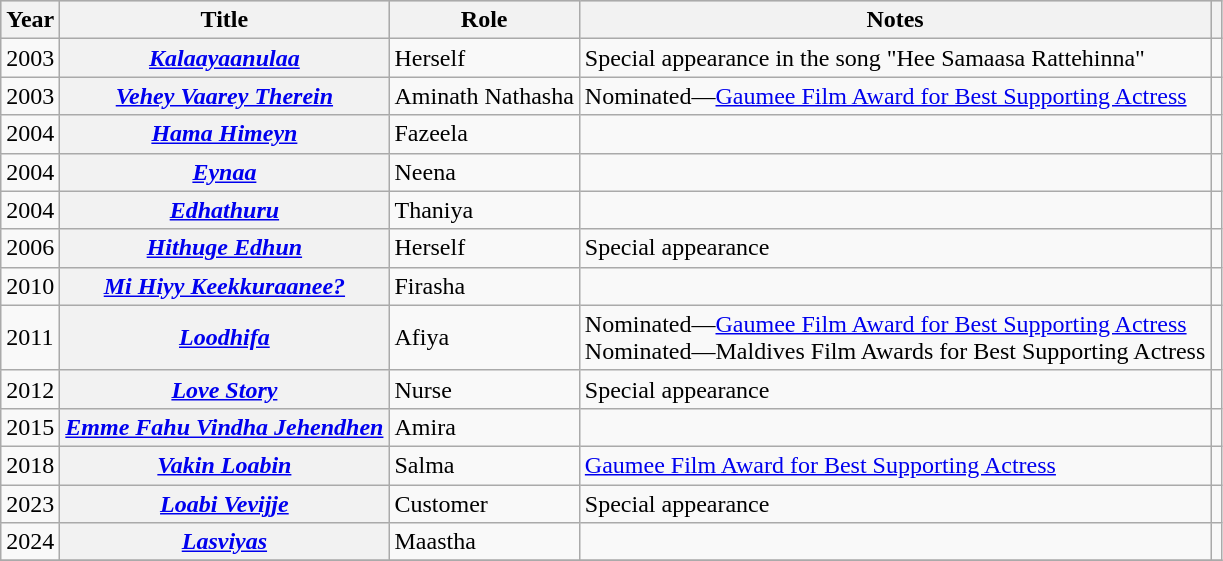<table class="wikitable sortable plainrowheaders">
<tr style="background:#ccc; text-align:center;">
<th scope="col">Year</th>
<th scope="col">Title</th>
<th scope="col">Role</th>
<th scope="col">Notes</th>
<th scope="col" class="unsortable"></th>
</tr>
<tr>
<td>2003</td>
<th scope="row"><em><a href='#'>Kalaayaanulaa</a></em></th>
<td>Herself</td>
<td>Special appearance in the song "Hee Samaasa Rattehinna"</td>
<td style="text-align: center;"></td>
</tr>
<tr>
<td>2003</td>
<th scope="row"><em><a href='#'>Vehey Vaarey Therein</a></em></th>
<td>Aminath Nathasha</td>
<td>Nominated—<a href='#'>Gaumee Film Award for Best Supporting Actress</a></td>
<td style="text-align: center;"></td>
</tr>
<tr>
<td>2004</td>
<th scope="row"><em><a href='#'>Hama Himeyn</a></em></th>
<td>Fazeela</td>
<td></td>
<td style="text-align: center;"></td>
</tr>
<tr>
<td>2004</td>
<th scope="row"><em><a href='#'>Eynaa</a></em></th>
<td>Neena</td>
<td></td>
<td style="text-align: center;"></td>
</tr>
<tr>
<td>2004</td>
<th scope="row"><em><a href='#'>Edhathuru</a></em></th>
<td>Thaniya</td>
<td></td>
<td style="text-align: center;"></td>
</tr>
<tr>
<td>2006</td>
<th scope="row"><em><a href='#'>Hithuge Edhun</a></em></th>
<td>Herself</td>
<td>Special appearance</td>
<td></td>
</tr>
<tr>
<td>2010</td>
<th scope="row"><em><a href='#'>Mi Hiyy Keekkuraanee?</a></em></th>
<td>Firasha</td>
<td></td>
<td style="text-align: center;"></td>
</tr>
<tr>
<td>2011</td>
<th scope="row"><em><a href='#'>Loodhifa</a></em></th>
<td>Afiya</td>
<td>Nominated—<a href='#'>Gaumee Film Award for Best Supporting Actress</a><br>Nominated—Maldives Film Awards for Best Supporting Actress</td>
<td style="text-align: center;"><br></td>
</tr>
<tr>
<td>2012</td>
<th scope="row"><em><a href='#'>Love Story</a></em></th>
<td>Nurse</td>
<td>Special appearance</td>
<td style="text-align: center;"></td>
</tr>
<tr>
<td>2015</td>
<th scope="row"><em><a href='#'>Emme Fahu Vindha Jehendhen</a></em></th>
<td>Amira</td>
<td></td>
<td style="text-align: center;"></td>
</tr>
<tr>
<td>2018</td>
<th scope="row"><em><a href='#'>Vakin Loabin</a></em></th>
<td>Salma</td>
<td><a href='#'>Gaumee Film Award for Best Supporting Actress</a></td>
<td style="text-align: center;"></td>
</tr>
<tr>
<td>2023</td>
<th scope="row"><em><a href='#'>Loabi Vevijje</a></em></th>
<td>Customer</td>
<td>Special appearance</td>
<td style="text-align:center;"></td>
</tr>
<tr>
<td>2024</td>
<th scope="row"><em><a href='#'>Lasviyas</a></em></th>
<td>Maastha</td>
<td></td>
<td style="text-align:center;"></td>
</tr>
<tr>
</tr>
</table>
